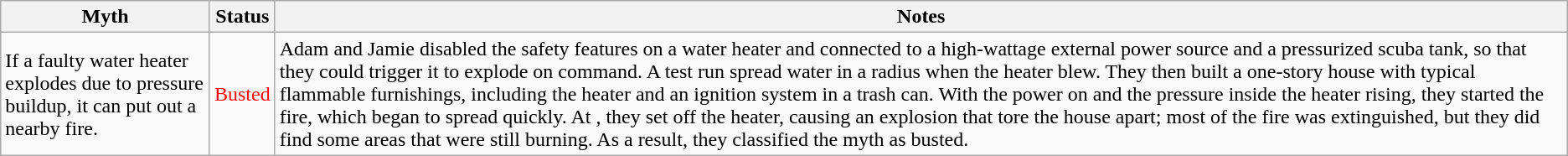<table class="wikitable plainrowheaders">
<tr>
<th scope"col">Myth</th>
<th scope"col">Status</th>
<th scope"col">Notes</th>
</tr>
<tr>
<td scope"row">If a faulty water heater explodes due to pressure buildup, it can put out a nearby fire.</td>
<td style="color:red">Busted</td>
<td>Adam and Jamie disabled the safety features on a water heater and connected to a high-wattage external power source and a pressurized scuba tank, so that they could trigger it to explode on command. A test run spread water in a  radius when the heater blew. They then built a one-story house with typical flammable furnishings, including the heater and an ignition system in a trash can. With the power on and the pressure inside the heater rising, they started the fire, which began to spread quickly. At , they set off the heater, causing an explosion that tore the house apart; most of the fire was extinguished, but they did find some areas that were still burning. As a result, they classified the myth as busted.</td>
</tr>
</table>
